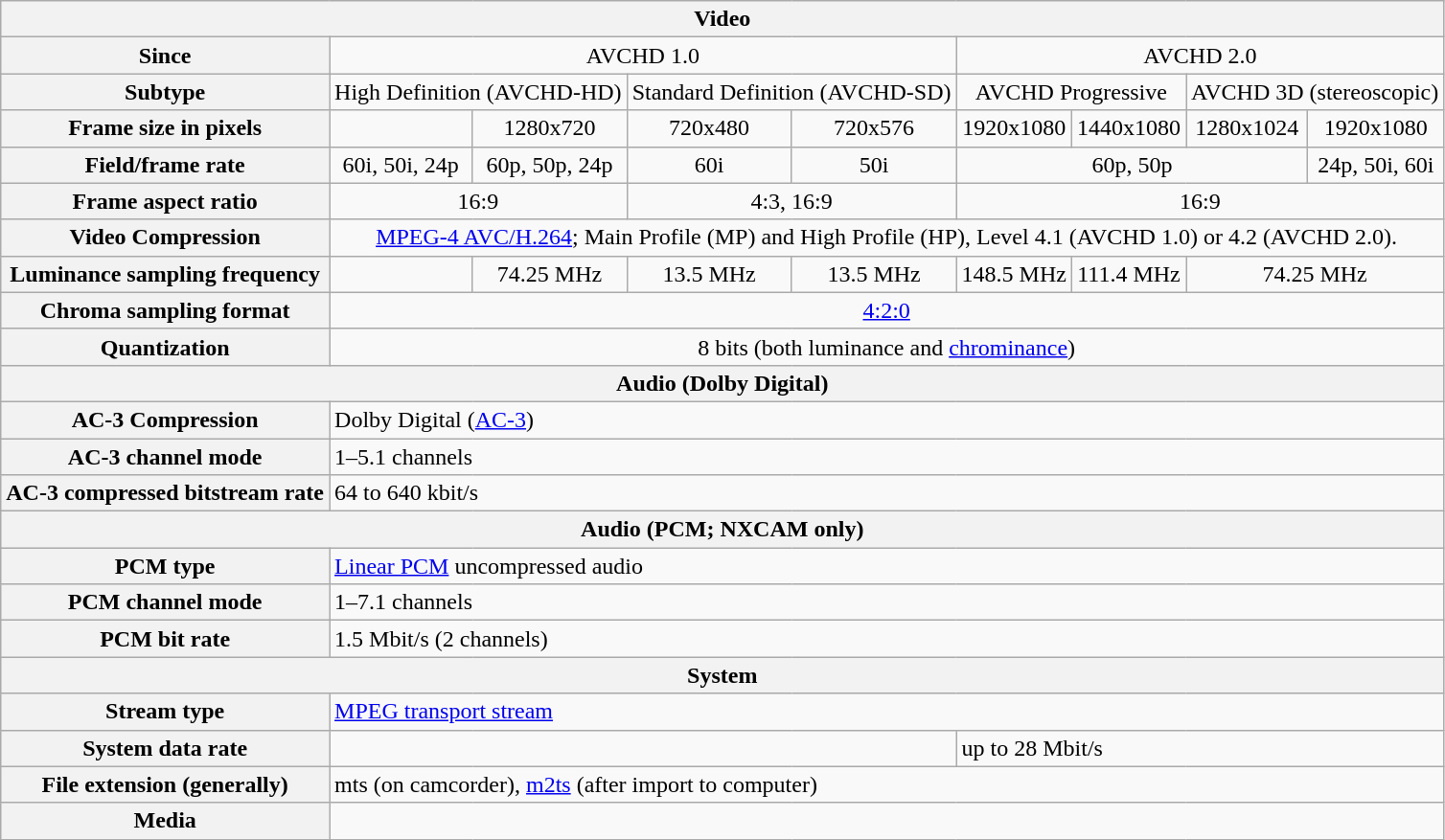<table class="wikitable">
<tr>
<th colspan="9">Video</th>
</tr>
<tr>
<th>Since</th>
<td style="text-align:center;" colspan=4>AVCHD 1.0</td>
<td style="text-align:center;" colspan=4>AVCHD 2.0</td>
</tr>
<tr>
<th>Subtype</th>
<td style="text-align:center;" colspan="2">High Definition (AVCHD-HD)</td>
<td style="text-align:center;" colspan="2">Standard Definition (AVCHD-SD)</td>
<td style="text-align:center;" colspan="2">AVCHD Progressive</td>
<td style="text-align:center;" colspan="2">AVCHD 3D (stereoscopic)</td>
</tr>
<tr>
<th>Frame size in pixels</th>
<td style="text-align:center;"></td>
<td style="text-align:center;">1280x720</td>
<td style="text-align:center;">720x480</td>
<td style="text-align:center;">720x576</td>
<td style="text-align:center;">1920x1080</td>
<td style="text-align:center;">1440x1080</td>
<td style="text-align:center;">1280x1024</td>
<td style="text-align:center;">1920x1080</td>
</tr>
<tr>
<th>Field/frame rate</th>
<td style="text-align:center;">60i, 50i, 24p</td>
<td style="text-align:center;">60p, 50p, 24p</td>
<td style="text-align:center;">60i</td>
<td style="text-align:center;">50i</td>
<td style="text-align:center;" colspan="3">60p, 50p</td>
<td style="text-align:center;">24p, 50i, 60i</td>
</tr>
<tr>
<th>Frame aspect ratio</th>
<td style="text-align:center;" colspan="2">16:9</td>
<td style="text-align:center;" colspan="2">4:3, 16:9</td>
<td style="text-align:center;" colspan="4">16:9</td>
</tr>
<tr>
<th>Video Compression</th>
<td style="text-align:center;" colspan="8"><a href='#'>MPEG-4 AVC/H.264</a>; Main Profile (MP) and High Profile (HP), Level 4.1 (AVCHD 1.0) or 4.2 (AVCHD 2.0).</td>
</tr>
<tr>
<th>Luminance sampling frequency</th>
<td style="text-align:center;"></td>
<td style="text-align:center;">74.25 MHz</td>
<td style="text-align:center;">13.5 MHz</td>
<td style="text-align:center;">13.5 MHz</td>
<td style="text-align:center;">148.5 MHz</td>
<td style="text-align:center;">111.4 MHz</td>
<td style="text-align:center;" colspan="2">74.25 MHz</td>
</tr>
<tr>
<th>Chroma sampling format</th>
<td style="text-align:center;" colspan="8"><a href='#'>4:2:0</a></td>
</tr>
<tr>
<th>Quantization</th>
<td style="text-align:center;" colspan="8">8 bits (both luminance and <a href='#'>chrominance</a>)</td>
</tr>
<tr>
<th colspan="9">Audio (Dolby Digital)</th>
</tr>
<tr>
<th>AC-3 Compression</th>
<td colspan="9">Dolby Digital (<a href='#'>AC-3</a>)</td>
</tr>
<tr>
<th>AC-3 channel mode</th>
<td colspan="9">1–5.1 channels</td>
</tr>
<tr>
<th>AC-3 compressed bitstream rate</th>
<td colspan="9">64 to 640 kbit/s</td>
</tr>
<tr>
<th colspan="9">Audio (PCM; NXCAM only)</th>
</tr>
<tr>
<th>PCM type</th>
<td colspan="8"><a href='#'>Linear PCM</a> uncompressed audio</td>
</tr>
<tr>
<th>PCM channel mode</th>
<td colspan="8">1–7.1 channels</td>
</tr>
<tr>
<th>PCM bit rate</th>
<td colspan="8">1.5 Mbit/s (2 channels)</td>
</tr>
<tr>
<th colspan="9">System</th>
</tr>
<tr>
<th>Stream type</th>
<td colspan="8"><a href='#'>MPEG transport stream</a></td>
</tr>
<tr>
<th>System data rate</th>
<td colspan="4"></td>
<td colspan="4">up to 28 Mbit/s</td>
</tr>
<tr>
<th>File extension (generally)</th>
<td colspan="8">mts (on camcorder), <a href='#'>m2ts</a> (after import to computer)</td>
</tr>
<tr>
<th>Media</th>
<td colspan="8"></td>
</tr>
</table>
